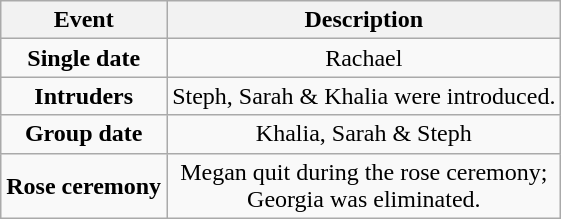<table class="wikitable sortable" style="text-align:center;">
<tr>
<th>Event</th>
<th>Description</th>
</tr>
<tr>
<td><strong>Single date</strong></td>
<td>Rachael</td>
</tr>
<tr>
<td><strong>Intruders</strong></td>
<td>Steph, Sarah & Khalia were introduced.</td>
</tr>
<tr>
<td><strong>Group date</strong></td>
<td>Khalia, Sarah & Steph</td>
</tr>
<tr>
<td><strong>Rose ceremony</strong></td>
<td>Megan quit during the rose ceremony;<br>Georgia was eliminated.</td>
</tr>
</table>
